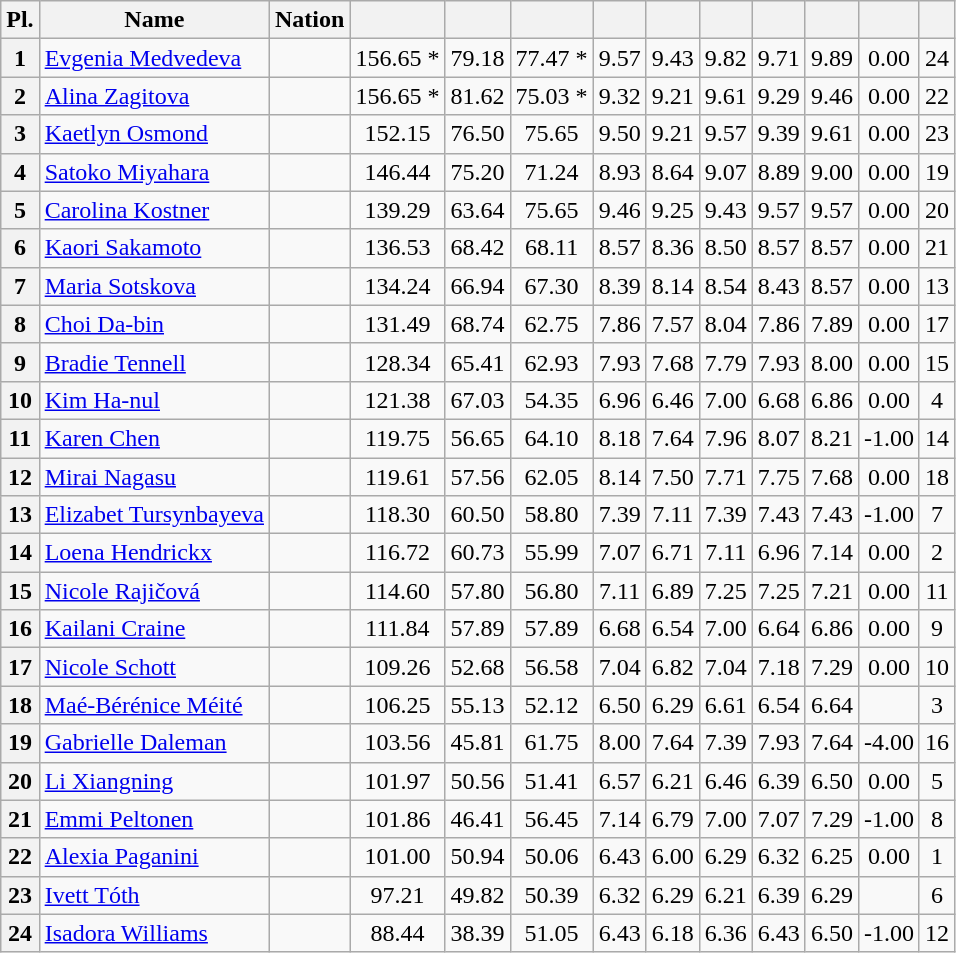<table class="wikitable sortable" style="text-align:center">
<tr>
<th>Pl.</th>
<th>Name</th>
<th>Nation</th>
<th></th>
<th></th>
<th></th>
<th></th>
<th></th>
<th></th>
<th></th>
<th></th>
<th></th>
<th></th>
</tr>
<tr>
<th>1</th>
<td align="left"><a href='#'>Evgenia Medvedeva</a></td>
<td align="left"></td>
<td> 156.65 *</td>
<td>79.18</td>
<td> 77.47 *</td>
<td>9.57</td>
<td>9.43</td>
<td>9.82</td>
<td>9.71</td>
<td>9.89</td>
<td>0.00</td>
<td>24</td>
</tr>
<tr>
<th>2</th>
<td align="left"><a href='#'>Alina Zagitova</a></td>
<td align="left"></td>
<td> 156.65 *</td>
<td>81.62</td>
<td> 75.03 *</td>
<td>9.32</td>
<td>9.21</td>
<td>9.61</td>
<td>9.29</td>
<td>9.46</td>
<td>0.00</td>
<td>22</td>
</tr>
<tr>
<th>3</th>
<td align="left"><a href='#'>Kaetlyn Osmond</a></td>
<td align="left"></td>
<td>152.15</td>
<td>76.50</td>
<td>75.65</td>
<td>9.50</td>
<td>9.21</td>
<td>9.57</td>
<td>9.39</td>
<td>9.61</td>
<td>0.00</td>
<td>23</td>
</tr>
<tr>
<th>4</th>
<td align="left"><a href='#'>Satoko Miyahara</a></td>
<td align="left"></td>
<td>146.44</td>
<td>75.20</td>
<td>71.24</td>
<td>8.93</td>
<td>8.64</td>
<td>9.07</td>
<td>8.89</td>
<td>9.00</td>
<td>0.00</td>
<td>19</td>
</tr>
<tr>
<th>5</th>
<td align="left"><a href='#'>Carolina Kostner</a></td>
<td align="left"></td>
<td>139.29</td>
<td>63.64</td>
<td>75.65</td>
<td>9.46</td>
<td>9.25</td>
<td>9.43</td>
<td>9.57</td>
<td>9.57</td>
<td>0.00</td>
<td>20</td>
</tr>
<tr>
<th>6</th>
<td align="left"><a href='#'>Kaori Sakamoto</a></td>
<td align="left"></td>
<td>136.53</td>
<td>68.42</td>
<td>68.11</td>
<td>8.57</td>
<td>8.36</td>
<td>8.50</td>
<td>8.57</td>
<td>8.57</td>
<td>0.00</td>
<td>21</td>
</tr>
<tr>
<th>7</th>
<td align="left"><a href='#'>Maria Sotskova</a></td>
<td align="left"></td>
<td>134.24</td>
<td>66.94</td>
<td>67.30</td>
<td>8.39</td>
<td>8.14</td>
<td>8.54</td>
<td>8.43</td>
<td>8.57</td>
<td>0.00</td>
<td>13</td>
</tr>
<tr>
<th>8</th>
<td align="left"><a href='#'>Choi Da-bin</a></td>
<td align="left"></td>
<td>131.49</td>
<td>68.74</td>
<td>62.75</td>
<td>7.86</td>
<td>7.57</td>
<td>8.04</td>
<td>7.86</td>
<td>7.89</td>
<td>0.00</td>
<td>17</td>
</tr>
<tr>
<th>9</th>
<td align="left"><a href='#'>Bradie Tennell</a></td>
<td align="left"></td>
<td>128.34</td>
<td>65.41</td>
<td>62.93</td>
<td>7.93</td>
<td>7.68</td>
<td>7.79</td>
<td>7.93</td>
<td>8.00</td>
<td>0.00</td>
<td>15</td>
</tr>
<tr>
<th>10</th>
<td align="left"><a href='#'>Kim Ha-nul</a></td>
<td align="left"></td>
<td>121.38</td>
<td>67.03</td>
<td>54.35</td>
<td>6.96</td>
<td>6.46</td>
<td>7.00</td>
<td>6.68</td>
<td>6.86</td>
<td>0.00</td>
<td>4</td>
</tr>
<tr>
<th>11</th>
<td align="left"><a href='#'>Karen Chen</a></td>
<td align="left"></td>
<td>119.75</td>
<td>56.65</td>
<td>64.10</td>
<td>8.18</td>
<td>7.64</td>
<td>7.96</td>
<td>8.07</td>
<td>8.21</td>
<td>-1.00</td>
<td>14</td>
</tr>
<tr>
<th>12</th>
<td align="left"><a href='#'>Mirai Nagasu</a></td>
<td align="left"></td>
<td>119.61</td>
<td>57.56</td>
<td>62.05</td>
<td>8.14</td>
<td>7.50</td>
<td>7.71</td>
<td>7.75</td>
<td>7.68</td>
<td>0.00</td>
<td>18</td>
</tr>
<tr>
<th>13</th>
<td align="left"><a href='#'>Elizabet Tursynbayeva</a></td>
<td align="left"></td>
<td>118.30</td>
<td>60.50</td>
<td>58.80</td>
<td>7.39</td>
<td>7.11</td>
<td>7.39</td>
<td>7.43</td>
<td>7.43</td>
<td>-1.00</td>
<td>7</td>
</tr>
<tr>
<th>14</th>
<td align="left"><a href='#'>Loena Hendrickx</a></td>
<td align="left"></td>
<td>116.72</td>
<td>60.73</td>
<td>55.99</td>
<td>7.07</td>
<td>6.71</td>
<td>7.11</td>
<td>6.96</td>
<td>7.14</td>
<td>0.00</td>
<td>2</td>
</tr>
<tr>
<th>15</th>
<td align="left"><a href='#'>Nicole Rajičová</a></td>
<td align="left"></td>
<td>114.60</td>
<td>57.80</td>
<td>56.80</td>
<td>7.11</td>
<td>6.89</td>
<td>7.25</td>
<td>7.25</td>
<td>7.21</td>
<td>0.00</td>
<td>11</td>
</tr>
<tr>
<th>16</th>
<td align="left"><a href='#'>Kailani Craine</a></td>
<td align="left"></td>
<td>111.84</td>
<td>57.89</td>
<td>57.89</td>
<td>6.68</td>
<td>6.54</td>
<td>7.00</td>
<td>6.64</td>
<td>6.86</td>
<td>0.00</td>
<td>9</td>
</tr>
<tr>
<th>17</th>
<td align="left"><a href='#'>Nicole Schott</a></td>
<td align="left"></td>
<td>109.26</td>
<td>52.68</td>
<td>56.58</td>
<td>7.04</td>
<td>6.82</td>
<td>7.04</td>
<td>7.18</td>
<td>7.29</td>
<td>0.00</td>
<td>10</td>
</tr>
<tr>
<th>18</th>
<td align="left"><a href='#'>Maé-Bérénice Méité</a></td>
<td align="left"></td>
<td>106.25</td>
<td>55.13</td>
<td>52.12</td>
<td>6.50</td>
<td>6.29</td>
<td>6.61</td>
<td>6.54</td>
<td>6.64</td>
<td></td>
<td>3</td>
</tr>
<tr>
<th>19</th>
<td align="left"><a href='#'>Gabrielle Daleman</a></td>
<td align="left"></td>
<td>103.56</td>
<td>45.81</td>
<td>61.75</td>
<td>8.00</td>
<td>7.64</td>
<td>7.39</td>
<td>7.93</td>
<td>7.64</td>
<td>-4.00</td>
<td>16</td>
</tr>
<tr>
<th>20</th>
<td align="left"><a href='#'>Li Xiangning</a></td>
<td align="left"></td>
<td>101.97</td>
<td>50.56</td>
<td>51.41</td>
<td>6.57</td>
<td>6.21</td>
<td>6.46</td>
<td>6.39</td>
<td>6.50</td>
<td>0.00</td>
<td>5</td>
</tr>
<tr>
<th>21</th>
<td align="left"><a href='#'>Emmi Peltonen</a></td>
<td align="left"></td>
<td>101.86</td>
<td>46.41</td>
<td>56.45</td>
<td>7.14</td>
<td>6.79</td>
<td>7.00</td>
<td>7.07</td>
<td>7.29</td>
<td>-1.00</td>
<td>8</td>
</tr>
<tr>
<th>22</th>
<td align="left"><a href='#'>Alexia Paganini</a></td>
<td align="left"></td>
<td>101.00</td>
<td>50.94</td>
<td>50.06</td>
<td>6.43</td>
<td>6.00</td>
<td>6.29</td>
<td>6.32</td>
<td>6.25</td>
<td>0.00</td>
<td>1</td>
</tr>
<tr>
<th>23</th>
<td align="left"><a href='#'>Ivett Tóth</a></td>
<td align="left"></td>
<td>97.21</td>
<td>49.82</td>
<td>50.39</td>
<td>6.32</td>
<td>6.29</td>
<td>6.21</td>
<td>6.39</td>
<td>6.29</td>
<td></td>
<td>6</td>
</tr>
<tr>
<th>24</th>
<td align="left"><a href='#'>Isadora Williams</a></td>
<td align="left"></td>
<td>88.44</td>
<td>38.39</td>
<td>51.05</td>
<td>6.43</td>
<td>6.18</td>
<td>6.36</td>
<td>6.43</td>
<td>6.50</td>
<td>-1.00</td>
<td>12</td>
</tr>
</table>
